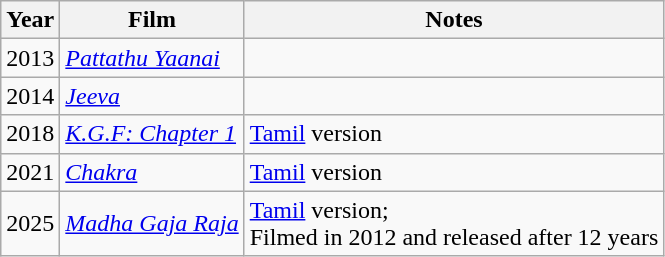<table class="wikitable sortable plainrowheaders">
<tr>
<th>Year</th>
<th>Film</th>
<th>Notes</th>
</tr>
<tr>
<td>2013</td>
<td><em><a href='#'>Pattathu Yaanai</a></em></td>
<td></td>
</tr>
<tr>
<td>2014</td>
<td><em><a href='#'>Jeeva</a></em></td>
<td></td>
</tr>
<tr>
<td>2018</td>
<td><em><a href='#'>K.G.F: Chapter 1</a></em></td>
<td><a href='#'>Tamil</a> version</td>
</tr>
<tr>
<td>2021</td>
<td><em><a href='#'>Chakra</a></em></td>
<td><a href='#'>Tamil</a> version</td>
</tr>
<tr>
<td>2025</td>
<td><em><a href='#'>Madha Gaja Raja</a></em></td>
<td><a href='#'>Tamil</a> version;<br> Filmed in 2012 and released after 12 years</td>
</tr>
</table>
